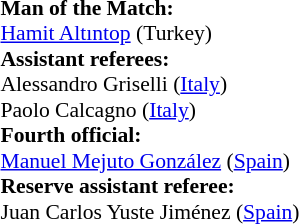<table style="width:100%; font-size:90%;">
<tr>
<td><br><strong>Man of the Match:</strong>
<br><a href='#'>Hamit Altıntop</a> (Turkey)<br><strong>Assistant referees:</strong>
<br>Alessandro Griselli (<a href='#'>Italy</a>)
<br>Paolo Calcagno (<a href='#'>Italy</a>)
<br><strong>Fourth official:</strong>
<br><a href='#'>Manuel Mejuto González</a> (<a href='#'>Spain</a>)
<br><strong>Reserve assistant referee:</strong>
<br>Juan Carlos Yuste Jiménez (<a href='#'>Spain</a>)</td>
</tr>
</table>
